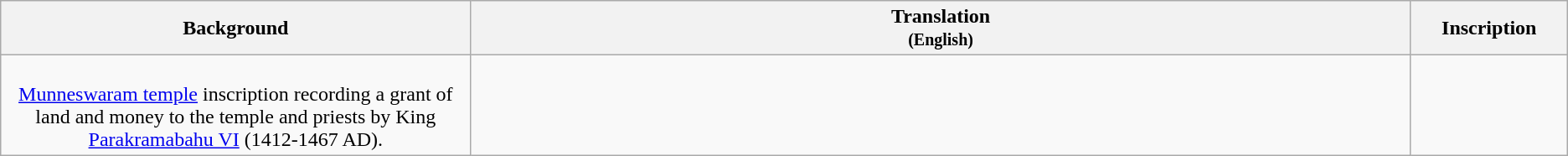<table class="wikitable centre">
<tr>
<th scope="col" align=left>Background<br></th>
<th>Translation<br><small>(English)</small></th>
<th>Inscription<br></th>
</tr>
<tr>
<td align=center width="30%"><br><a href='#'>Munneswaram temple</a> inscription recording a grant of land and money to the temple and priests by King <a href='#'>Parakramabahu VI</a> (1412-1467 AD).</td>
<td align=left><br></td>
<td align=center width="10%"><br></td>
</tr>
</table>
